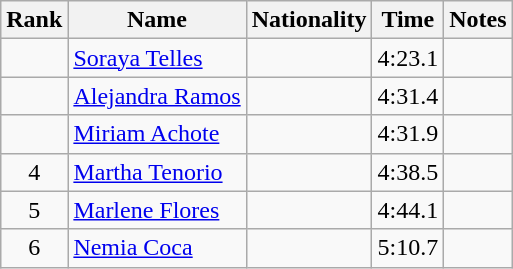<table class="wikitable sortable" style="text-align:center">
<tr>
<th>Rank</th>
<th>Name</th>
<th>Nationality</th>
<th>Time</th>
<th>Notes</th>
</tr>
<tr>
<td></td>
<td align=left><a href='#'>Soraya Telles</a></td>
<td align=left></td>
<td>4:23.1</td>
<td></td>
</tr>
<tr>
<td></td>
<td align=left><a href='#'>Alejandra Ramos</a></td>
<td align=left></td>
<td>4:31.4</td>
<td></td>
</tr>
<tr>
<td></td>
<td align=left><a href='#'>Miriam Achote</a></td>
<td align=left></td>
<td>4:31.9</td>
<td></td>
</tr>
<tr>
<td>4</td>
<td align=left><a href='#'>Martha Tenorio</a></td>
<td align=left></td>
<td>4:38.5</td>
<td></td>
</tr>
<tr>
<td>5</td>
<td align=left><a href='#'>Marlene Flores</a></td>
<td align=left></td>
<td>4:44.1</td>
<td></td>
</tr>
<tr>
<td>6</td>
<td align=left><a href='#'>Nemia Coca</a></td>
<td align=left></td>
<td>5:10.7</td>
<td></td>
</tr>
</table>
